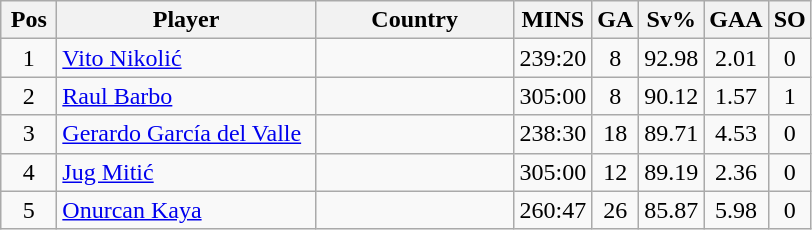<table class="wikitable sortable" style="text-align: center;">
<tr>
<th width=30>Pos</th>
<th width=165>Player</th>
<th width=125>Country</th>
<th width=20>MINS</th>
<th width=20>GA</th>
<th width=20>Sv%</th>
<th width=20>GAA</th>
<th width=20>SO</th>
</tr>
<tr>
<td>1</td>
<td align=left><a href='#'>Vito Nikolić</a></td>
<td align=left></td>
<td>239:20</td>
<td>8</td>
<td>92.98</td>
<td>2.01</td>
<td>0</td>
</tr>
<tr>
<td>2</td>
<td align=left><a href='#'>Raul Barbo</a></td>
<td align=left></td>
<td>305:00</td>
<td>8</td>
<td>90.12</td>
<td>1.57</td>
<td>1</td>
</tr>
<tr>
<td>3</td>
<td align=left><a href='#'>Gerardo García del Valle</a></td>
<td align=left></td>
<td>238:30</td>
<td>18</td>
<td>89.71</td>
<td>4.53</td>
<td>0</td>
</tr>
<tr>
<td>4</td>
<td align=left><a href='#'>Jug Mitić</a></td>
<td align=left></td>
<td>305:00</td>
<td>12</td>
<td>89.19</td>
<td>2.36</td>
<td>0</td>
</tr>
<tr>
<td>5</td>
<td align=left><a href='#'>Onurcan Kaya</a></td>
<td align=left></td>
<td>260:47</td>
<td>26</td>
<td>85.87</td>
<td>5.98</td>
<td>0</td>
</tr>
</table>
